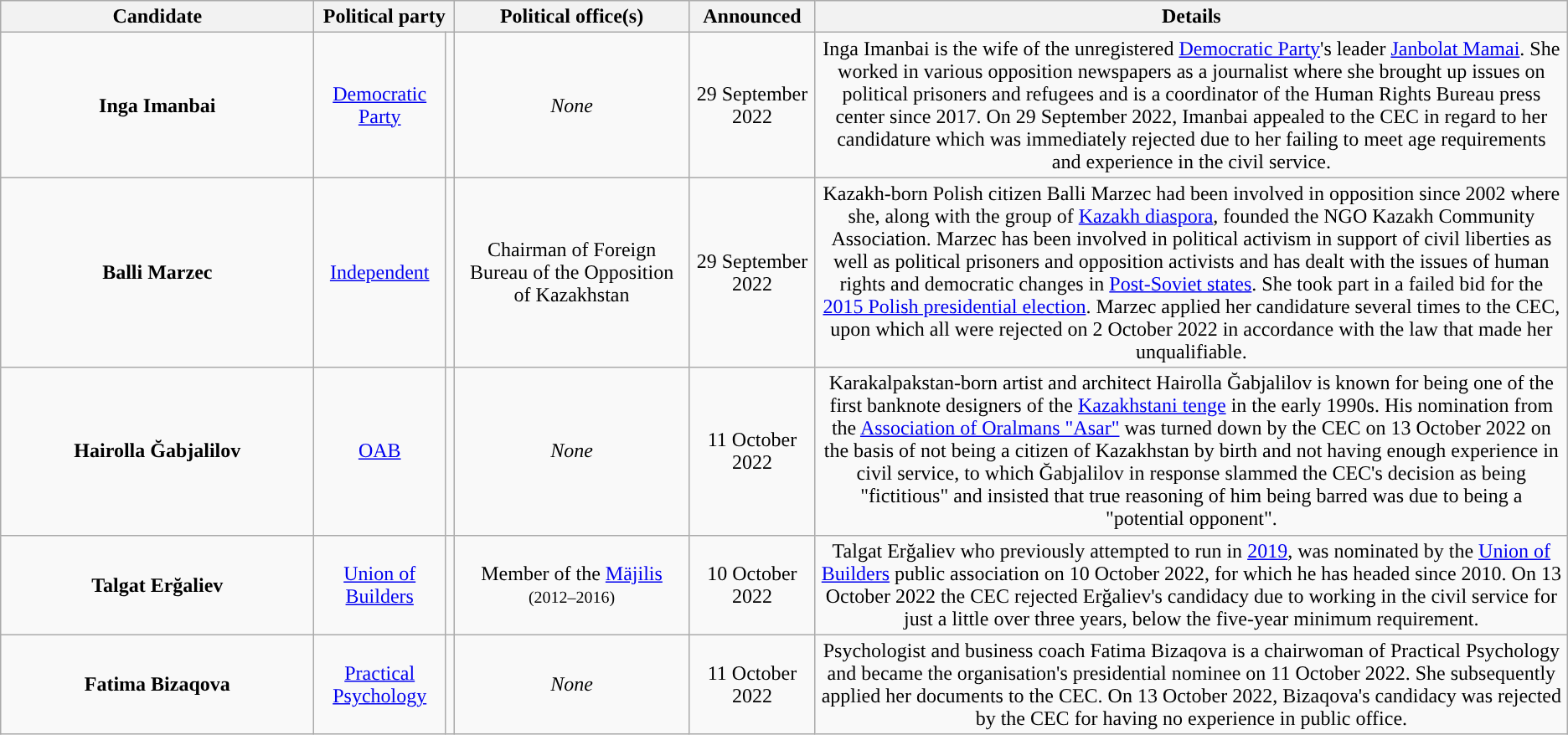<table class="wikitable" style="text-align:center;">
<tr>
<th style="width:20%;">Candidate</th>
<th colspan="2">Political party</th>
<th>Political office(s)</th>
<th>Announced</th>
<th style="width:48%;">Details</th>
</tr>
<tr>
<td><strong>Inga Imanbai</strong></td>
<td><a href='#'>Democratic Party</a></td>
<td style="background-color:"></td>
<td><em>None</em></td>
<td>29 September 2022</td>
<td>Inga Imanbai is the wife of the unregistered <a href='#'>Democratic Party</a>'s leader <a href='#'>Janbolat Mamai</a>. She worked in various opposition newspapers as a journalist where she brought up issues on political prisoners and refugees and is a coordinator of the Human Rights Bureau press center since 2017. On 29 September 2022, Imanbai appealed to the CEC in regard to her candidature which was immediately rejected due to her failing to meet age requirements and experience in the civil service.</td>
</tr>
<tr>
<td><strong>Balli Marzec</strong><br></td>
<td><a href='#'>Independent</a></td>
<td></td>
<td>Chairman of Foreign Bureau of the Opposition of Kazakhstan</td>
<td>29 September 2022</td>
<td>Kazakh-born Polish citizen Balli Marzec had been involved in opposition since 2002 where she, along with the group of <a href='#'>Kazakh diaspora</a>, founded the NGO Kazakh Community Association. Marzec has been involved in political activism in support of civil liberties as well as political prisoners and opposition activists and has dealt with the issues of human rights and democratic changes in <a href='#'>Post-Soviet states</a>. She took part in a failed bid for the <a href='#'>2015 Polish presidential election</a>. Marzec applied her candidature several times to the CEC, upon which all were rejected on 2 October 2022 in accordance with the law that made her unqualifiable.</td>
</tr>
<tr>
<td><strong>Hairolla Ğabjalilov</strong></td>
<td><a href='#'>OAB</a></td>
<td></td>
<td><em>None</em></td>
<td>11 October 2022</td>
<td>Karakalpakstan-born artist and architect Hairolla Ğabjalilov is known for being one of the first banknote designers of the <a href='#'>Kazakhstani tenge</a> in the early 1990s. His nomination from the <a href='#'>Association of Oralmans "Asar"</a> was turned down by the CEC on 13 October 2022 on the basis of not being a citizen of Kazakhstan by birth and not having enough experience in civil service, to which Ğabjalilov in response slammed the CEC's decision as being "fictitious" and insisted that true reasoning of him being barred was due to being a "potential opponent".</td>
</tr>
<tr>
<td><strong>Talgat Erğaliev</strong></td>
<td><a href='#'>Union of Builders</a></td>
<td></td>
<td>Member of the <a href='#'>Mäjilis</a><br><small>(2012–2016)</small></td>
<td>10 October 2022</td>
<td>Talgat Erğaliev who previously attempted to run in <a href='#'>2019</a>, was nominated by the <a href='#'>Union of Builders</a> public association on 10 October 2022, for which he has headed since 2010. On 13 October 2022 the CEC rejected Erğaliev's candidacy due to working in the civil service for just a little over three years, below the five-year minimum requirement.</td>
</tr>
<tr>
<td><strong>Fatima Bizaqova</strong></td>
<td><a href='#'>Practical Psychology</a></td>
<td></td>
<td><em>None</em></td>
<td>11 October 2022</td>
<td>Psychologist and business coach Fatima Bizaqova is a chairwoman of Practical Psychology and became the organisation's presidential nominee on 11 October 2022. She subsequently applied her documents to the CEC. On 13 October 2022, Bizaqova's candidacy was rejected by the CEC for having no experience in public office.</td>
</tr>
</table>
